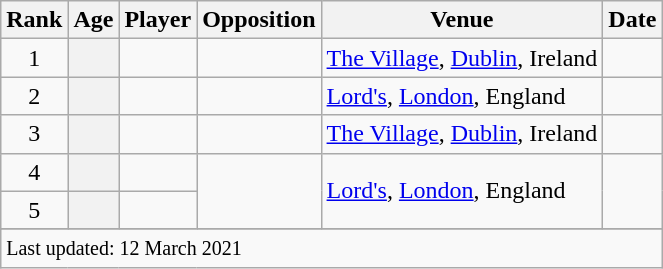<table class="wikitable plainrowheaders sortable">
<tr>
<th scope=col>Rank</th>
<th scope=col>Age</th>
<th scope=col>Player</th>
<th scope=col>Opposition</th>
<th scope=col>Venue</th>
<th scope=col>Date</th>
</tr>
<tr>
<td align=center>1</td>
<th scope=row style=text-align:center;></th>
<td></td>
<td></td>
<td><a href='#'>The Village</a>, <a href='#'>Dublin</a>, Ireland</td>
<td></td>
</tr>
<tr>
<td align=center>2</td>
<th scope=row style=text-align:center;></th>
<td></td>
<td></td>
<td><a href='#'>Lord's</a>, <a href='#'>London</a>, England</td>
<td></td>
</tr>
<tr>
<td align=center>3</td>
<th scope=row style=text-align:center;></th>
<td></td>
<td></td>
<td><a href='#'>The Village</a>, <a href='#'>Dublin</a>, Ireland</td>
<td></td>
</tr>
<tr>
<td align=center>4</td>
<th scope=row style=text-align:center;></th>
<td></td>
<td rowspan=2></td>
<td rowspan=2><a href='#'>Lord's</a>, <a href='#'>London</a>, England</td>
<td rowspan=2></td>
</tr>
<tr>
<td align=center>5</td>
<th scope=row style=text-align:center;></th>
<td></td>
</tr>
<tr>
</tr>
<tr class=sortbottom>
<td colspan=7><small>Last updated: 12 March 2021</small></td>
</tr>
</table>
